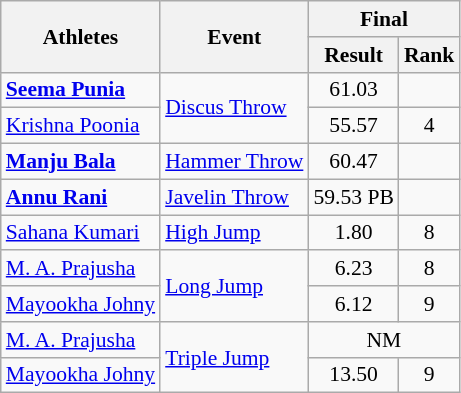<table class="wikitable" style="text-align:center; font-size:90%">
<tr>
<th rowspan=2>Athletes</th>
<th rowspan=2>Event</th>
<th colspan=2>Final</th>
</tr>
<tr>
<th>Result</th>
<th>Rank</th>
</tr>
<tr>
<td align=left><strong><a href='#'>Seema Punia</a></strong></td>
<td align=left rowspan=2><a href='#'>Discus Throw</a></td>
<td>61.03</td>
<td></td>
</tr>
<tr>
<td align=left><a href='#'>Krishna Poonia</a></td>
<td>55.57</td>
<td>4</td>
</tr>
<tr>
<td align=left><strong><a href='#'>Manju Bala</a></strong></td>
<td align=left><a href='#'>Hammer Throw</a></td>
<td>60.47</td>
<td></td>
</tr>
<tr>
<td align=left><strong><a href='#'>Annu Rani</a></strong></td>
<td align=left><a href='#'>Javelin Throw</a></td>
<td>59.53 PB</td>
<td></td>
</tr>
<tr>
<td align=left><a href='#'>Sahana Kumari</a></td>
<td align=left><a href='#'>High Jump</a></td>
<td>1.80</td>
<td>8</td>
</tr>
<tr>
<td align=left><a href='#'>M. A. Prajusha</a></td>
<td align=left rowspan=2><a href='#'>Long Jump</a></td>
<td>6.23</td>
<td>8</td>
</tr>
<tr>
<td align=left><a href='#'>Mayookha Johny</a></td>
<td>6.12</td>
<td>9</td>
</tr>
<tr>
<td align=left><a href='#'>M. A. Prajusha</a></td>
<td align=left rowspan=2><a href='#'>Triple Jump</a></td>
<td colspan=4>NM</td>
</tr>
<tr>
<td align=left><a href='#'>Mayookha Johny</a></td>
<td>13.50</td>
<td>9</td>
</tr>
</table>
